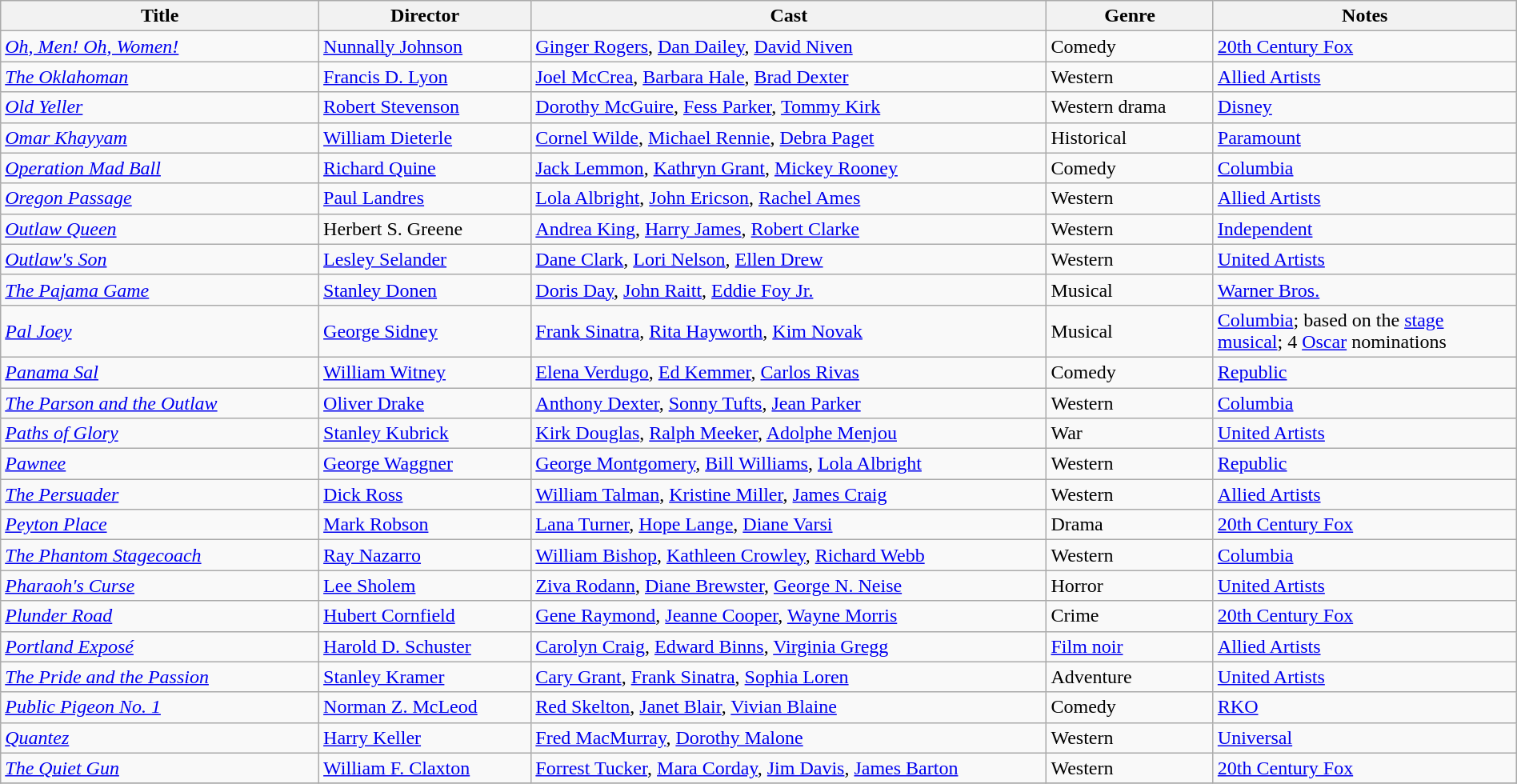<table class="wikitable sortable" width= "100%">
<tr>
<th width=21%>Title</th>
<th width=14%>Director</th>
<th width=34%>Cast</th>
<th width=11%>Genre</th>
<th width=22%>Notes</th>
</tr>
<tr>
<td><em><a href='#'>Oh, Men! Oh, Women!</a></em></td>
<td><a href='#'>Nunnally Johnson</a></td>
<td><a href='#'>Ginger Rogers</a>, <a href='#'>Dan Dailey</a>, <a href='#'>David Niven</a></td>
<td>Comedy</td>
<td><a href='#'>20th Century Fox</a></td>
</tr>
<tr>
<td><em><a href='#'>The Oklahoman</a></em></td>
<td><a href='#'>Francis D. Lyon</a></td>
<td><a href='#'>Joel McCrea</a>, <a href='#'>Barbara Hale</a>, <a href='#'>Brad Dexter</a></td>
<td>Western</td>
<td><a href='#'>Allied Artists</a></td>
</tr>
<tr>
<td><em><a href='#'>Old Yeller</a></em></td>
<td><a href='#'>Robert Stevenson</a></td>
<td><a href='#'>Dorothy McGuire</a>, <a href='#'>Fess Parker</a>, <a href='#'>Tommy Kirk</a></td>
<td>Western drama</td>
<td><a href='#'>Disney</a></td>
</tr>
<tr>
<td><em><a href='#'>Omar Khayyam</a></em></td>
<td><a href='#'>William Dieterle</a></td>
<td><a href='#'>Cornel Wilde</a>, <a href='#'>Michael Rennie</a>, <a href='#'>Debra Paget</a></td>
<td>Historical</td>
<td><a href='#'>Paramount</a></td>
</tr>
<tr>
<td><em><a href='#'>Operation Mad Ball</a></em></td>
<td><a href='#'>Richard Quine</a></td>
<td><a href='#'>Jack Lemmon</a>, <a href='#'>Kathryn Grant</a>, <a href='#'>Mickey Rooney</a></td>
<td>Comedy</td>
<td><a href='#'>Columbia</a></td>
</tr>
<tr>
<td><em><a href='#'>Oregon Passage</a></em></td>
<td><a href='#'>Paul Landres</a></td>
<td><a href='#'>Lola Albright</a>, <a href='#'>John Ericson</a>, <a href='#'>Rachel Ames</a></td>
<td>Western</td>
<td><a href='#'>Allied Artists</a></td>
</tr>
<tr>
<td><em><a href='#'>Outlaw Queen</a></em></td>
<td>Herbert S. Greene</td>
<td><a href='#'>Andrea King</a>, <a href='#'>Harry James</a>, <a href='#'>Robert Clarke</a></td>
<td>Western</td>
<td><a href='#'>Independent</a></td>
</tr>
<tr>
<td><em><a href='#'>Outlaw's Son</a></em></td>
<td><a href='#'>Lesley Selander</a></td>
<td><a href='#'>Dane Clark</a>, <a href='#'>Lori Nelson</a>, <a href='#'>Ellen Drew</a></td>
<td>Western</td>
<td><a href='#'>United Artists</a></td>
</tr>
<tr>
<td><em><a href='#'>The Pajama Game</a></em></td>
<td><a href='#'>Stanley Donen</a></td>
<td><a href='#'>Doris Day</a>, <a href='#'>John Raitt</a>, <a href='#'>Eddie Foy Jr.</a></td>
<td>Musical</td>
<td><a href='#'>Warner Bros.</a></td>
</tr>
<tr>
<td><em><a href='#'>Pal Joey</a></em></td>
<td><a href='#'>George Sidney</a></td>
<td><a href='#'>Frank Sinatra</a>, <a href='#'>Rita Hayworth</a>, <a href='#'>Kim Novak</a></td>
<td>Musical</td>
<td><a href='#'>Columbia</a>; based on the <a href='#'>stage musical</a>; 4 <a href='#'>Oscar</a> nominations</td>
</tr>
<tr>
<td><em><a href='#'>Panama Sal</a></em></td>
<td><a href='#'>William Witney</a></td>
<td><a href='#'>Elena Verdugo</a>, <a href='#'>Ed Kemmer</a>, <a href='#'>Carlos Rivas</a></td>
<td>Comedy</td>
<td><a href='#'>Republic</a></td>
</tr>
<tr>
<td><em><a href='#'>The Parson and the Outlaw</a></em></td>
<td><a href='#'>Oliver Drake</a></td>
<td><a href='#'>Anthony Dexter</a>, <a href='#'>Sonny Tufts</a>, <a href='#'>Jean Parker</a></td>
<td>Western</td>
<td><a href='#'>Columbia</a></td>
</tr>
<tr>
<td><em><a href='#'>Paths of Glory</a></em></td>
<td><a href='#'>Stanley Kubrick</a></td>
<td><a href='#'>Kirk Douglas</a>, <a href='#'>Ralph Meeker</a>, <a href='#'>Adolphe Menjou</a></td>
<td>War</td>
<td><a href='#'>United Artists</a></td>
</tr>
<tr>
<td><em><a href='#'>Pawnee</a></em></td>
<td><a href='#'>George Waggner</a></td>
<td><a href='#'>George Montgomery</a>, <a href='#'>Bill Williams</a>, <a href='#'>Lola Albright</a></td>
<td>Western</td>
<td><a href='#'>Republic</a></td>
</tr>
<tr>
<td><em><a href='#'>The Persuader</a></em></td>
<td><a href='#'>Dick Ross</a></td>
<td><a href='#'>William Talman</a>, <a href='#'>Kristine Miller</a>, <a href='#'>James Craig</a></td>
<td>Western</td>
<td><a href='#'>Allied Artists</a></td>
</tr>
<tr>
<td><em><a href='#'>Peyton Place</a></em></td>
<td><a href='#'>Mark Robson</a></td>
<td><a href='#'>Lana Turner</a>, <a href='#'>Hope Lange</a>, <a href='#'>Diane Varsi</a></td>
<td>Drama</td>
<td><a href='#'>20th Century Fox</a></td>
</tr>
<tr>
<td><em><a href='#'>The Phantom Stagecoach</a></em></td>
<td><a href='#'>Ray Nazarro</a></td>
<td><a href='#'>William Bishop</a>, <a href='#'>Kathleen Crowley</a>, <a href='#'>Richard Webb</a></td>
<td>Western</td>
<td><a href='#'>Columbia</a></td>
</tr>
<tr>
<td><em><a href='#'>Pharaoh's Curse</a></em></td>
<td><a href='#'>Lee Sholem</a></td>
<td><a href='#'>Ziva Rodann</a>, <a href='#'>Diane Brewster</a>, <a href='#'>George N. Neise</a></td>
<td>Horror</td>
<td><a href='#'>United Artists</a></td>
</tr>
<tr>
<td><em><a href='#'>Plunder Road</a></em></td>
<td><a href='#'>Hubert Cornfield</a></td>
<td><a href='#'>Gene Raymond</a>, <a href='#'>Jeanne Cooper</a>, <a href='#'>Wayne Morris</a></td>
<td>Crime</td>
<td><a href='#'>20th Century Fox</a></td>
</tr>
<tr>
<td><em><a href='#'>Portland Exposé</a></em></td>
<td><a href='#'>Harold D. Schuster</a></td>
<td><a href='#'>Carolyn Craig</a>, <a href='#'>Edward Binns</a>, <a href='#'>Virginia Gregg</a></td>
<td><a href='#'>Film noir</a></td>
<td><a href='#'>Allied Artists</a></td>
</tr>
<tr>
<td><em><a href='#'>The Pride and the Passion</a></em></td>
<td><a href='#'>Stanley Kramer</a></td>
<td><a href='#'>Cary Grant</a>, <a href='#'>Frank Sinatra</a>, <a href='#'>Sophia Loren</a></td>
<td>Adventure</td>
<td><a href='#'>United Artists</a></td>
</tr>
<tr>
<td><em><a href='#'>Public Pigeon No. 1</a></em></td>
<td><a href='#'>Norman Z. McLeod</a></td>
<td><a href='#'>Red Skelton</a>, <a href='#'>Janet Blair</a>, <a href='#'>Vivian Blaine</a></td>
<td>Comedy</td>
<td><a href='#'>RKO</a></td>
</tr>
<tr>
<td><em><a href='#'>Quantez</a></em></td>
<td><a href='#'>Harry Keller</a></td>
<td><a href='#'>Fred MacMurray</a>, <a href='#'>Dorothy Malone</a></td>
<td>Western</td>
<td><a href='#'>Universal</a></td>
</tr>
<tr>
<td><em><a href='#'>The Quiet Gun</a></em></td>
<td><a href='#'>William F. Claxton</a></td>
<td><a href='#'>Forrest Tucker</a>, <a href='#'>Mara Corday</a>, <a href='#'>Jim Davis</a>, <a href='#'>James Barton</a></td>
<td>Western</td>
<td><a href='#'>20th Century Fox</a></td>
</tr>
<tr>
</tr>
</table>
